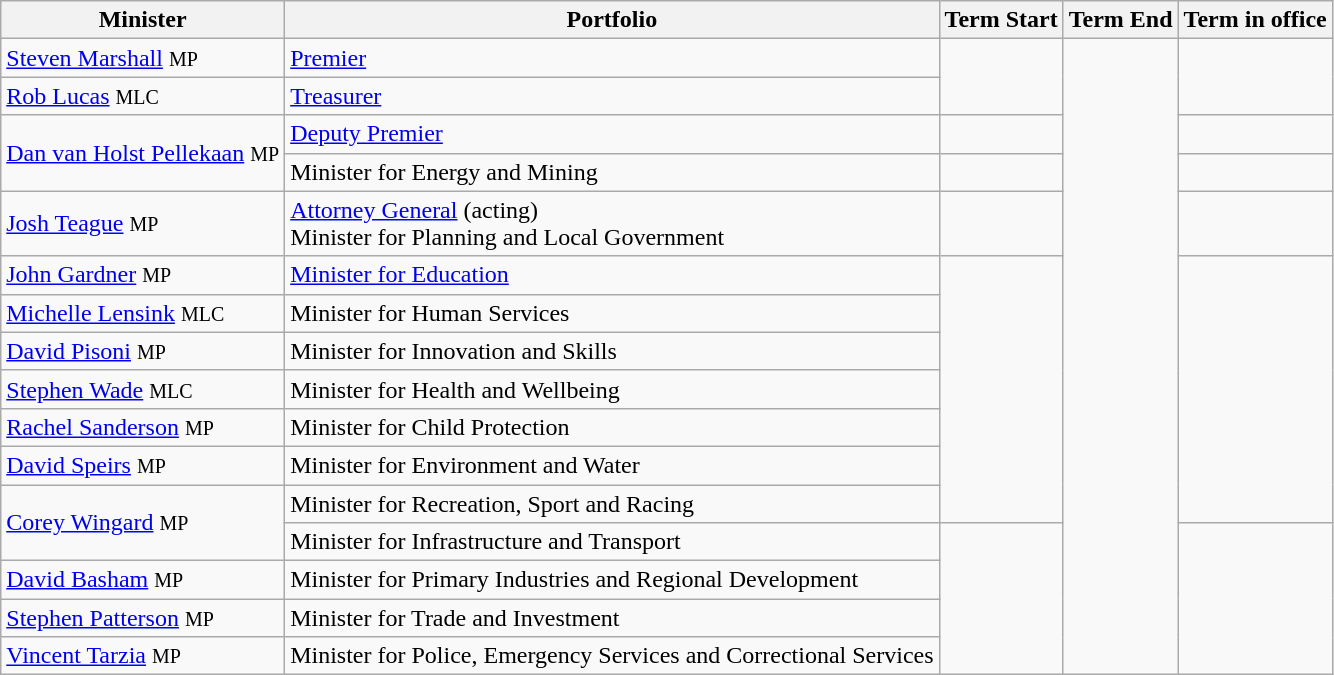<table class="wikitable sortable">
<tr>
<th>Minister</th>
<th>Portfolio</th>
<th>Term Start</th>
<th>Term End</th>
<th>Term in office</th>
</tr>
<tr>
<td><a href='#'>Steven Marshall</a> <small>MP</small></td>
<td><a href='#'>Premier</a></td>
<td rowspan=2 align=center></td>
<td rowspan=16 align=center></td>
<td rowspan=2 align=center></td>
</tr>
<tr>
<td><a href='#'>Rob Lucas</a> <small>MLC</small></td>
<td><a href='#'>Treasurer</a></td>
</tr>
<tr>
<td rowspan=2><a href='#'>Dan van Holst Pellekaan</a> <small>MP</small></td>
<td><a href='#'>Deputy Premier</a></td>
<td></td>
<td align=center></td>
</tr>
<tr>
<td>Minister for Energy and Mining</td>
<td align=center></td>
<td align=center></td>
</tr>
<tr>
<td><a href='#'>Josh Teague</a> <small>MP</small></td>
<td><a href='#'>Attorney General</a> (acting)<br>Minister for Planning and Local Government</td>
<td></td>
<td align=center></td>
</tr>
<tr>
<td><a href='#'>John Gardner</a> <small>MP</small></td>
<td><a href='#'>Minister for Education</a></td>
<td rowspan=7 align=center></td>
<td rowspan=7 align=center></td>
</tr>
<tr>
<td><a href='#'>Michelle Lensink</a> <small>MLC</small></td>
<td>Minister for Human Services</td>
</tr>
<tr>
<td><a href='#'>David Pisoni</a> <small>MP</small></td>
<td>Minister for Innovation and Skills</td>
</tr>
<tr>
<td><a href='#'>Stephen Wade</a> <small>MLC</small></td>
<td>Minister for Health and Wellbeing</td>
</tr>
<tr>
<td><a href='#'>Rachel Sanderson</a> <small>MP</small></td>
<td>Minister for Child Protection</td>
</tr>
<tr>
<td><a href='#'>David Speirs</a> <small>MP</small></td>
<td>Minister for Environment and Water</td>
</tr>
<tr>
<td rowspan="2"><a href='#'>Corey Wingard</a> <small>MP</small></td>
<td>Minister for Recreation, Sport and Racing</td>
</tr>
<tr>
<td>Minister for Infrastructure and Transport</td>
<td rowspan="4" align=center></td>
<td rowspan=4 align=center></td>
</tr>
<tr>
<td><a href='#'>David Basham</a> <small>MP</small></td>
<td>Minister for Primary Industries and Regional Development</td>
</tr>
<tr>
<td><a href='#'>Stephen Patterson</a> <small>MP</small></td>
<td>Minister for Trade and Investment</td>
</tr>
<tr>
<td><a href='#'>Vincent Tarzia</a> <small>MP</small></td>
<td>Minister for Police, Emergency Services and Correctional Services</td>
</tr>
</table>
